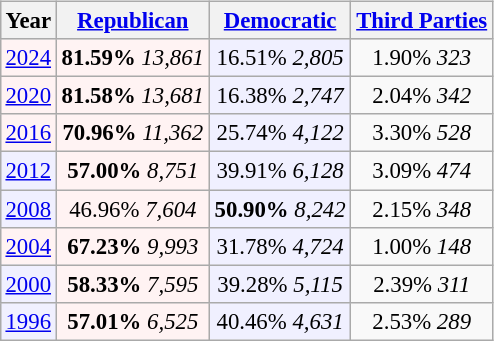<table class="wikitable" style="float:right; font-size:95%;">
<tr bgcolor=lightgrey>
<th>Year</th>
<th><a href='#'>Republican</a></th>
<th><a href='#'>Democratic</a></th>
<th><a href='#'>Third Parties</a></th>
</tr>
<tr>
<td align="center" bgcolor="#fff3f3"><a href='#'>2024</a></td>
<td align="center" bgcolor="#fff3f3"><strong>81.59%</strong> <em>13,861</em></td>
<td align="center" bgcolor="#f0f0ff">16.51% <em>2,805</em></td>
<td align="center">1.90% <em>323</em></td>
</tr>
<tr>
<td align="center" bgcolor="#fff3f3"><a href='#'>2020</a></td>
<td align="center" bgcolor="#fff3f3"><strong>81.58%</strong> <em>13,681</em></td>
<td align="center" bgcolor="#f0f0ff">16.38% <em>2,747</em></td>
<td align="center">2.04% <em>342</em></td>
</tr>
<tr>
<td align="center" bgcolor="#fff3f3"><a href='#'>2016</a></td>
<td align="center" bgcolor="#fff3f3"><strong>70.96%</strong> <em>11,362</em></td>
<td align="center" bgcolor="#f0f0ff">25.74% <em>4,122</em></td>
<td align="center">3.30% <em>528</em></td>
</tr>
<tr>
<td align="center" bgcolor="#f0f0ff"><a href='#'>2012</a></td>
<td align="center" bgcolor="#fff3f3"><strong>57.00%</strong> <em>8,751</em></td>
<td align="center" bgcolor="#f0f0ff">39.91% <em>6,128</em></td>
<td align="center">3.09% <em>474</em></td>
</tr>
<tr>
<td align="center" bgcolor="#f0f0ff"><a href='#'>2008</a></td>
<td align="center" bgcolor="#fff3f3">46.96% <em>7,604</em></td>
<td align="center" bgcolor="#f0f0ff"><strong>50.90%</strong> <em>8,242</em></td>
<td align="center">2.15% <em>348</em></td>
</tr>
<tr>
<td align="center" bgcolor="#fff3f3"><a href='#'>2004</a></td>
<td align="center" bgcolor="#fff3f3"><strong>67.23%</strong> <em>9,993</em></td>
<td align="center" bgcolor="#f0f0ff">31.78% <em>4,724</em></td>
<td align="center">1.00% <em>148</em></td>
</tr>
<tr>
<td align="center" bgcolor="#f0f0ff"><a href='#'>2000</a></td>
<td align="center" bgcolor="#fff3f3"><strong>58.33%</strong> <em>7,595</em></td>
<td align="center" bgcolor="#f0f0ff">39.28% <em>5,115</em></td>
<td align="center">2.39% <em>311</em></td>
</tr>
<tr>
<td align="center" bgcolor="#f0f0ff"><a href='#'>1996</a></td>
<td align="center" bgcolor="#fff3f3"><strong>57.01%</strong> <em>6,525</em></td>
<td align="center" bgcolor="#f0f0ff">40.46% <em>4,631</em></td>
<td align="center">2.53% <em>289</em></td>
</tr>
</table>
